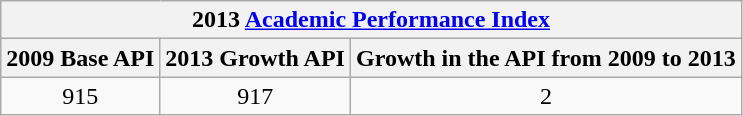<table class="wikitable" style="text-align:center">
<tr>
<th colspan="3">2013 <a href='#'>Academic Performance Index</a></th>
</tr>
<tr>
<th>2009 Base API </th>
<th>2013 Growth API </th>
<th>Growth in the API from 2009 to 2013</th>
</tr>
<tr>
<td>915</td>
<td>917</td>
<td>2</td>
</tr>
</table>
